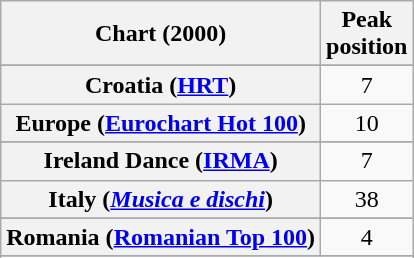<table class="wikitable sortable plainrowheaders" style="text-align:center">
<tr>
<th>Chart (2000)</th>
<th>Peak<br>position</th>
</tr>
<tr>
</tr>
<tr>
</tr>
<tr>
</tr>
<tr>
<th scope="row">Croatia (<a href='#'>HRT</a>)</th>
<td>7</td>
</tr>
<tr>
<th scope="row">Europe (<a href='#'>Eurochart Hot 100</a>)</th>
<td>10</td>
</tr>
<tr>
</tr>
<tr>
</tr>
<tr>
</tr>
<tr>
<th scope="row">Ireland Dance (<a href='#'>IRMA</a>)</th>
<td>7</td>
</tr>
<tr>
<th scope="row">Italy (<em><a href='#'>Musica e dischi</a></em>)</th>
<td>38</td>
</tr>
<tr>
</tr>
<tr>
</tr>
<tr>
</tr>
<tr>
<th scope="row">Romania (<a href='#'>Romanian Top 100</a>)</th>
<td>4</td>
</tr>
<tr>
</tr>
<tr>
</tr>
<tr>
</tr>
<tr>
</tr>
<tr>
</tr>
</table>
